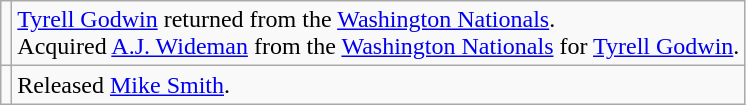<table class="wikitable">
<tr>
<td></td>
<td><a href='#'>Tyrell Godwin</a> returned from the <a href='#'>Washington Nationals</a>. <br>Acquired <a href='#'>A.J. Wideman</a> from the <a href='#'>Washington Nationals</a> for <a href='#'>Tyrell Godwin</a>.</td>
</tr>
<tr>
<td></td>
<td>Released <a href='#'>Mike Smith</a>.</td>
</tr>
</table>
